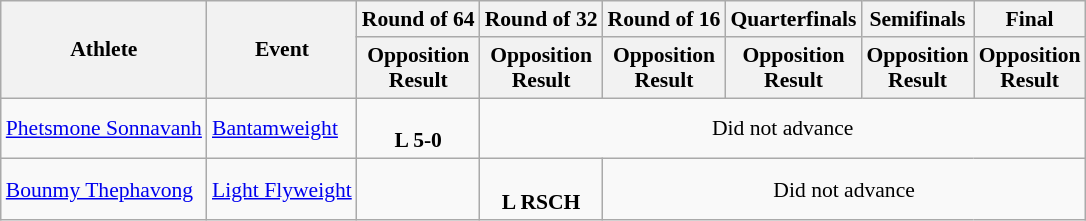<table class="wikitable" style="font-size:90%">
<tr>
<th rowspan="2">Athlete</th>
<th rowspan="2">Event</th>
<th>Round of 64</th>
<th>Round of 32</th>
<th>Round of 16</th>
<th>Quarterfinals</th>
<th>Semifinals</th>
<th>Final</th>
</tr>
<tr>
<th>Opposition<br>Result</th>
<th>Opposition<br>Result</th>
<th>Opposition<br>Result</th>
<th>Opposition<br>Result</th>
<th>Opposition<br>Result</th>
<th>Opposition<br>Result</th>
</tr>
<tr>
<td><a href='#'>Phetsmone Sonnavanh</a></td>
<td><a href='#'>Bantamweight</a></td>
<td align=center><br><strong>L 5-0</strong></td>
<td align=center colspan="5">Did not advance</td>
</tr>
<tr>
<td><a href='#'>Bounmy Thephavong</a></td>
<td><a href='#'>Light Flyweight</a></td>
<td></td>
<td align=center><br><strong>L RSCH</strong></td>
<td align=center colspan="4">Did not advance</td>
</tr>
</table>
